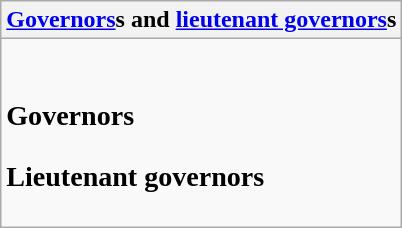<table class="wikitable collapsible collapsed">
<tr>
<th><a href='#'>Governors</a>s and <a href='#'>lieutenant governors</a>s</th>
</tr>
<tr>
<td><br><h3>Governors</h3><h3>Lieutenant governors</h3></td>
</tr>
</table>
